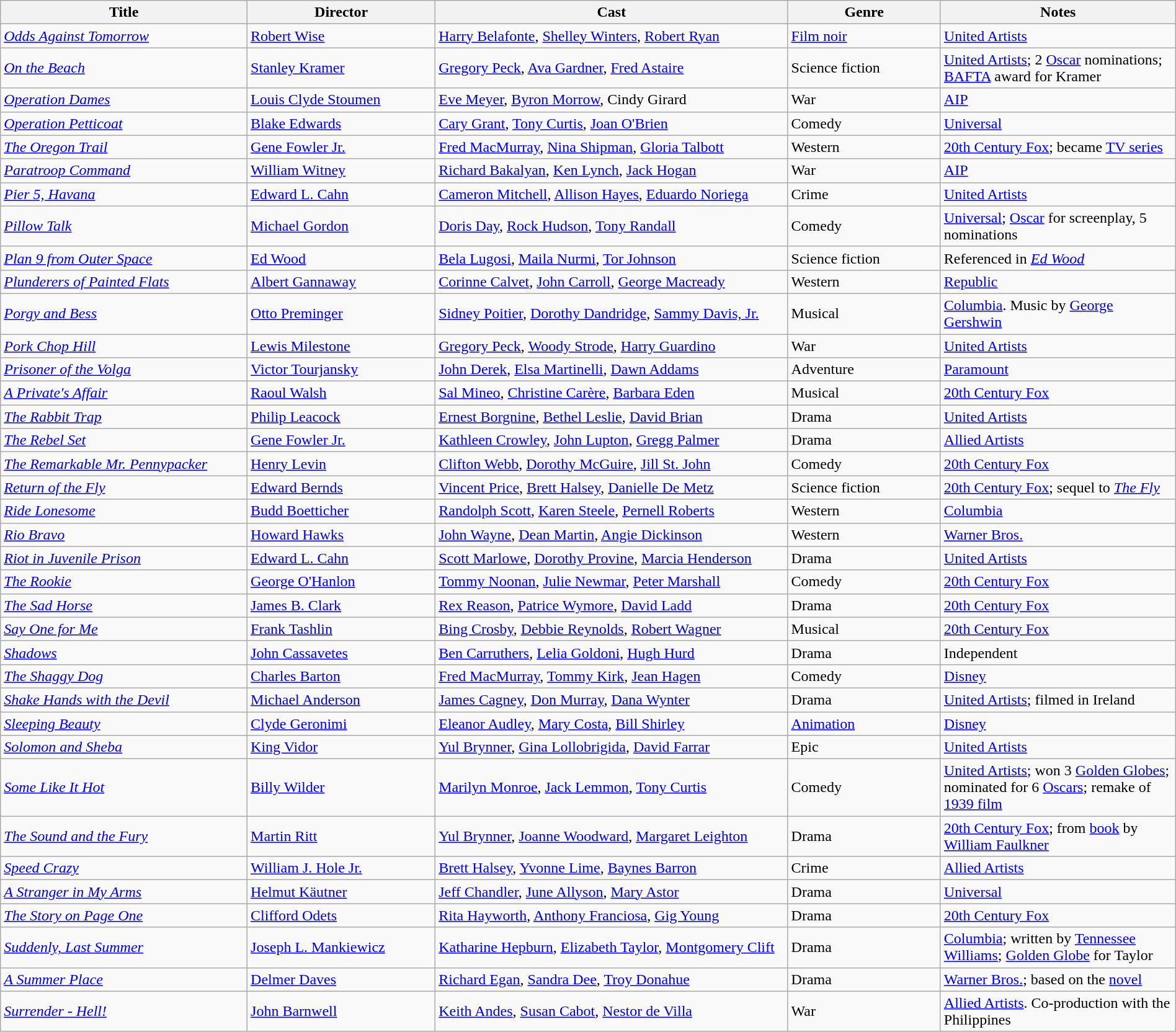<table class="wikitable" width= "100%">
<tr>
<th width=21%>Title</th>
<th width=16%>Director</th>
<th width=30%>Cast</th>
<th width=13%>Genre</th>
<th width=20%>Notes</th>
</tr>
<tr>
<td><em><a href='#'>Odds Against Tomorrow</a></em></td>
<td><a href='#'>Robert Wise</a></td>
<td><a href='#'>Harry Belafonte</a>, <a href='#'>Shelley Winters</a>, <a href='#'>Robert Ryan</a></td>
<td><a href='#'>Film noir</a></td>
<td><a href='#'>United Artists</a></td>
</tr>
<tr>
<td><em><a href='#'>On the Beach</a></em></td>
<td><a href='#'>Stanley Kramer</a></td>
<td><a href='#'>Gregory Peck</a>, <a href='#'>Ava Gardner</a>, <a href='#'>Fred Astaire</a></td>
<td>Science fiction</td>
<td><a href='#'>United Artists</a>; 2 <a href='#'>Oscar</a> nominations; <a href='#'>BAFTA</a> award for Kramer</td>
</tr>
<tr>
<td><em><a href='#'>Operation Dames</a></em></td>
<td><a href='#'>Louis Clyde Stoumen</a></td>
<td><a href='#'>Eve Meyer</a>, <a href='#'>Byron Morrow</a>, Cindy Girard</td>
<td>War</td>
<td><a href='#'>AIP</a></td>
</tr>
<tr>
<td><em><a href='#'>Operation Petticoat</a></em></td>
<td><a href='#'>Blake Edwards</a></td>
<td><a href='#'>Cary Grant</a>, <a href='#'>Tony Curtis</a>, <a href='#'>Joan O'Brien</a></td>
<td>Comedy</td>
<td><a href='#'>Universal</a></td>
</tr>
<tr>
<td><em><a href='#'>The Oregon Trail</a></em></td>
<td><a href='#'>Gene Fowler Jr.</a></td>
<td><a href='#'>Fred MacMurray</a>, <a href='#'>Nina Shipman</a>, <a href='#'>Gloria Talbott</a></td>
<td>Western</td>
<td><a href='#'>20th Century Fox</a>; became <a href='#'>TV series</a></td>
</tr>
<tr>
<td><em><a href='#'>Paratroop Command</a></em></td>
<td><a href='#'>William Witney</a></td>
<td><a href='#'>Richard Bakalyan</a>, <a href='#'>Ken Lynch</a>, <a href='#'>Jack Hogan</a></td>
<td>War</td>
<td><a href='#'>AIP</a></td>
</tr>
<tr>
<td><em><a href='#'>Pier 5, Havana</a></em></td>
<td><a href='#'>Edward L. Cahn</a></td>
<td><a href='#'>Cameron Mitchell</a>, <a href='#'>Allison Hayes</a>, <a href='#'>Eduardo Noriega</a></td>
<td>Crime</td>
<td><a href='#'>United Artists</a></td>
</tr>
<tr>
<td><em><a href='#'>Pillow Talk</a></em></td>
<td><a href='#'>Michael Gordon</a></td>
<td><a href='#'>Doris Day</a>, <a href='#'>Rock Hudson</a>, <a href='#'>Tony Randall</a></td>
<td>Comedy</td>
<td><a href='#'>Universal</a>; <a href='#'>Oscar</a> for screenplay, 5 nominations</td>
</tr>
<tr>
<td><em><a href='#'>Plan 9 from Outer Space</a></em></td>
<td><a href='#'>Ed Wood</a></td>
<td><a href='#'>Bela Lugosi</a>, <a href='#'>Maila Nurmi</a>, <a href='#'>Tor Johnson</a></td>
<td>Science fiction</td>
<td>Referenced in <em><a href='#'>Ed Wood</a></em></td>
</tr>
<tr>
<td><em><a href='#'>Plunderers of Painted Flats</a></em></td>
<td><a href='#'>Albert Gannaway</a></td>
<td><a href='#'>Corinne Calvet</a>, <a href='#'>John Carroll</a>, <a href='#'>George Macready</a></td>
<td>Western</td>
<td><a href='#'>Republic</a></td>
</tr>
<tr>
<td><em><a href='#'>Porgy and Bess</a></em></td>
<td><a href='#'>Otto Preminger</a></td>
<td><a href='#'>Sidney Poitier</a>, <a href='#'>Dorothy Dandridge</a>, <a href='#'>Sammy Davis, Jr.</a></td>
<td>Musical</td>
<td><a href='#'>Columbia</a>. Music by <a href='#'>George Gershwin</a></td>
</tr>
<tr>
<td><em><a href='#'>Pork Chop Hill</a></em></td>
<td><a href='#'>Lewis Milestone</a></td>
<td><a href='#'>Gregory Peck</a>, <a href='#'>Woody Strode</a>, <a href='#'>Harry Guardino</a></td>
<td>War</td>
<td><a href='#'>United Artists</a></td>
</tr>
<tr>
<td><em><a href='#'>Prisoner of the Volga</a></em></td>
<td><a href='#'>Victor Tourjansky</a></td>
<td><a href='#'>John Derek</a>, <a href='#'>Elsa Martinelli</a>, <a href='#'>Dawn Addams</a></td>
<td>Adventure</td>
<td><a href='#'>Paramount</a></td>
</tr>
<tr>
<td><em><a href='#'>A Private's Affair</a></em></td>
<td><a href='#'>Raoul Walsh</a></td>
<td><a href='#'>Sal Mineo</a>, <a href='#'>Christine Carère</a>, <a href='#'>Barbara Eden</a></td>
<td>Musical</td>
<td><a href='#'>20th Century Fox</a></td>
</tr>
<tr>
<td><em><a href='#'>The Rabbit Trap</a></em></td>
<td><a href='#'>Philip Leacock</a></td>
<td><a href='#'>Ernest Borgnine</a>, <a href='#'>Bethel Leslie</a>, <a href='#'>David Brian</a></td>
<td>Drama</td>
<td><a href='#'>United Artists</a></td>
</tr>
<tr>
<td><em><a href='#'>The Rebel Set</a></em></td>
<td><a href='#'>Gene Fowler Jr.</a></td>
<td><a href='#'>Kathleen Crowley</a>, <a href='#'>John Lupton</a>, <a href='#'>Gregg Palmer</a></td>
<td>Drama</td>
<td><a href='#'>Allied Artists</a></td>
</tr>
<tr>
<td><em><a href='#'>The Remarkable Mr. Pennypacker</a></em></td>
<td><a href='#'>Henry Levin</a></td>
<td><a href='#'>Clifton Webb</a>, <a href='#'>Dorothy McGuire</a>, <a href='#'>Jill St. John</a></td>
<td>Comedy</td>
<td><a href='#'>20th Century Fox</a></td>
</tr>
<tr>
<td><em><a href='#'>Return of the Fly</a></em></td>
<td><a href='#'>Edward Bernds</a></td>
<td><a href='#'>Vincent Price</a>, <a href='#'>Brett Halsey</a>, <a href='#'>Danielle De Metz</a></td>
<td>Science fiction</td>
<td><a href='#'>20th Century Fox</a>; sequel to <em><a href='#'>The Fly</a></em></td>
</tr>
<tr>
<td><em><a href='#'>Ride Lonesome</a></em></td>
<td><a href='#'>Budd Boetticher</a></td>
<td><a href='#'>Randolph Scott</a>, <a href='#'>Karen Steele</a>, <a href='#'>Pernell Roberts</a></td>
<td>Western</td>
<td><a href='#'>Columbia</a></td>
</tr>
<tr>
<td><em><a href='#'>Rio Bravo</a></em></td>
<td><a href='#'>Howard Hawks</a></td>
<td><a href='#'>John Wayne</a>, <a href='#'>Dean Martin</a>, <a href='#'>Angie Dickinson</a></td>
<td>Western</td>
<td><a href='#'>Warner Bros.</a></td>
</tr>
<tr>
<td><em><a href='#'>Riot in Juvenile Prison</a></em></td>
<td><a href='#'>Edward L. Cahn</a></td>
<td><a href='#'>Scott Marlowe</a>, <a href='#'>Dorothy Provine</a>, <a href='#'>Marcia Henderson</a></td>
<td>Drama</td>
<td><a href='#'>United Artists</a></td>
</tr>
<tr>
<td><em><a href='#'>The Rookie</a></em></td>
<td><a href='#'>George O'Hanlon</a></td>
<td><a href='#'>Tommy Noonan</a>, <a href='#'>Julie Newmar</a>, <a href='#'>Peter Marshall</a></td>
<td>Comedy</td>
<td><a href='#'>20th Century Fox</a></td>
</tr>
<tr>
<td><em><a href='#'>The Sad Horse</a></em></td>
<td><a href='#'>James B. Clark</a></td>
<td><a href='#'>Rex Reason</a>, <a href='#'>Patrice Wymore</a>, <a href='#'>David Ladd</a></td>
<td>Drama</td>
<td><a href='#'>20th Century Fox</a></td>
</tr>
<tr>
<td><em><a href='#'>Say One for Me</a></em></td>
<td><a href='#'>Frank Tashlin</a></td>
<td><a href='#'>Bing Crosby</a>, <a href='#'>Debbie Reynolds</a>, <a href='#'>Robert Wagner</a></td>
<td>Musical</td>
<td><a href='#'>20th Century Fox</a></td>
</tr>
<tr>
<td><em><a href='#'>Shadows</a></em></td>
<td><a href='#'>John Cassavetes</a></td>
<td><a href='#'>Ben Carruthers</a>, <a href='#'>Lelia Goldoni</a>, <a href='#'>Hugh Hurd</a></td>
<td>Drama</td>
<td>Independent</td>
</tr>
<tr>
<td><em><a href='#'>The Shaggy Dog</a></em></td>
<td><a href='#'>Charles Barton</a></td>
<td><a href='#'>Fred MacMurray</a>, <a href='#'>Tommy Kirk</a>, <a href='#'>Jean Hagen</a></td>
<td>Comedy</td>
<td><a href='#'>Disney</a></td>
</tr>
<tr>
<td><em><a href='#'>Shake Hands with the Devil</a></em></td>
<td><a href='#'>Michael Anderson</a></td>
<td><a href='#'>James Cagney</a>, <a href='#'>Don Murray</a>, <a href='#'>Dana Wynter</a></td>
<td>Drama</td>
<td><a href='#'>United Artists</a>; filmed in Ireland</td>
</tr>
<tr>
<td><em><a href='#'>Sleeping Beauty</a></em></td>
<td><a href='#'>Clyde Geronimi</a></td>
<td><a href='#'>Eleanor Audley</a>, <a href='#'>Mary Costa</a>, <a href='#'>Bill Shirley</a></td>
<td><a href='#'>Animation</a></td>
<td><a href='#'>Disney</a></td>
</tr>
<tr>
<td><em><a href='#'>Solomon and Sheba</a></em></td>
<td><a href='#'>King Vidor</a></td>
<td><a href='#'>Yul Brynner</a>, <a href='#'>Gina Lollobrigida</a>, <a href='#'>David Farrar</a></td>
<td>Epic</td>
<td><a href='#'>United Artists</a></td>
</tr>
<tr>
<td><em><a href='#'>Some Like It Hot</a></em></td>
<td><a href='#'>Billy Wilder</a></td>
<td><a href='#'>Marilyn Monroe</a>, <a href='#'>Jack Lemmon</a>, <a href='#'>Tony Curtis</a></td>
<td>Comedy</td>
<td><a href='#'>United Artists</a>; won 3 <a href='#'>Golden Globes</a>; nominated for 6 <a href='#'>Oscars</a>; remake of <a href='#'>1939 film</a></td>
</tr>
<tr>
<td><em><a href='#'>The Sound and the Fury</a></em></td>
<td><a href='#'>Martin Ritt</a></td>
<td><a href='#'>Yul Brynner</a>, <a href='#'>Joanne Woodward</a>, <a href='#'>Margaret Leighton</a></td>
<td>Drama</td>
<td><a href='#'>20th Century Fox</a>; from <a href='#'>book</a> by <a href='#'>William Faulkner</a></td>
</tr>
<tr>
<td><em><a href='#'>Speed Crazy</a></em></td>
<td><a href='#'>William J. Hole Jr.</a></td>
<td><a href='#'>Brett Halsey</a>, <a href='#'>Yvonne Lime</a>, <a href='#'>Baynes Barron</a></td>
<td>Crime</td>
<td><a href='#'>Allied Artists</a></td>
</tr>
<tr>
<td><em><a href='#'>A Stranger in My Arms</a></em></td>
<td><a href='#'>Helmut Käutner</a></td>
<td><a href='#'>Jeff Chandler</a>, <a href='#'>June Allyson</a>, <a href='#'>Mary Astor</a></td>
<td>Drama</td>
<td><a href='#'>Universal</a></td>
</tr>
<tr>
<td><em><a href='#'>The Story on Page One</a></em></td>
<td><a href='#'>Clifford Odets</a></td>
<td><a href='#'>Rita Hayworth</a>, <a href='#'>Anthony Franciosa</a>, <a href='#'>Gig Young</a></td>
<td>Drama</td>
<td><a href='#'>20th Century Fox</a></td>
</tr>
<tr>
<td><em><a href='#'>Suddenly, Last Summer</a></em></td>
<td><a href='#'>Joseph L. Mankiewicz</a></td>
<td><a href='#'>Katharine Hepburn</a>, <a href='#'>Elizabeth Taylor</a>, <a href='#'>Montgomery Clift</a></td>
<td>Drama</td>
<td><a href='#'>Columbia</a>; written by <a href='#'>Tennessee Williams</a>; <a href='#'>Golden Globe</a> for Taylor</td>
</tr>
<tr>
<td><em><a href='#'>A Summer Place</a></em></td>
<td><a href='#'>Delmer Daves</a></td>
<td><a href='#'>Richard Egan</a>, <a href='#'>Sandra Dee</a>, <a href='#'>Troy Donahue</a></td>
<td>Drama</td>
<td><a href='#'>Warner Bros.</a>; based on the <a href='#'>novel</a></td>
</tr>
<tr>
<td><em><a href='#'>Surrender - Hell!</a></em></td>
<td><a href='#'>John Barnwell</a></td>
<td><a href='#'>Keith Andes</a>, <a href='#'>Susan Cabot</a>, <a href='#'>Nestor de Villa</a></td>
<td>War</td>
<td><a href='#'>Allied Artists</a>. Co-production with the Philippines</td>
</tr>
</table>
